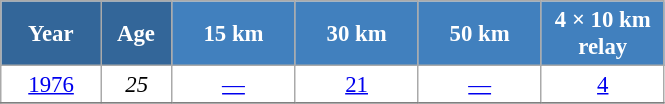<table class="wikitable" style="font-size:95%; text-align:center; border:grey solid 1px; border-collapse:collapse; background:#ffffff;">
<tr>
<th style="background-color:#369; color:white; width:60px;"> Year </th>
<th style="background-color:#369; color:white; width:40px;"> Age </th>
<th style="background-color:#4180be; color:white; width:75px;"> 15 km </th>
<th style="background-color:#4180be; color:white; width:75px;"> 30 km </th>
<th style="background-color:#4180be; color:white; width:75px;"> 50 km </th>
<th style="background-color:#4180be; color:white; width:75px;"> 4 × 10 km <br> relay </th>
</tr>
<tr>
<td><a href='#'>1976</a></td>
<td><em>25</em></td>
<td><a href='#'>—</a></td>
<td><a href='#'>21</a></td>
<td><a href='#'>—</a></td>
<td><a href='#'>4</a></td>
</tr>
<tr>
</tr>
</table>
